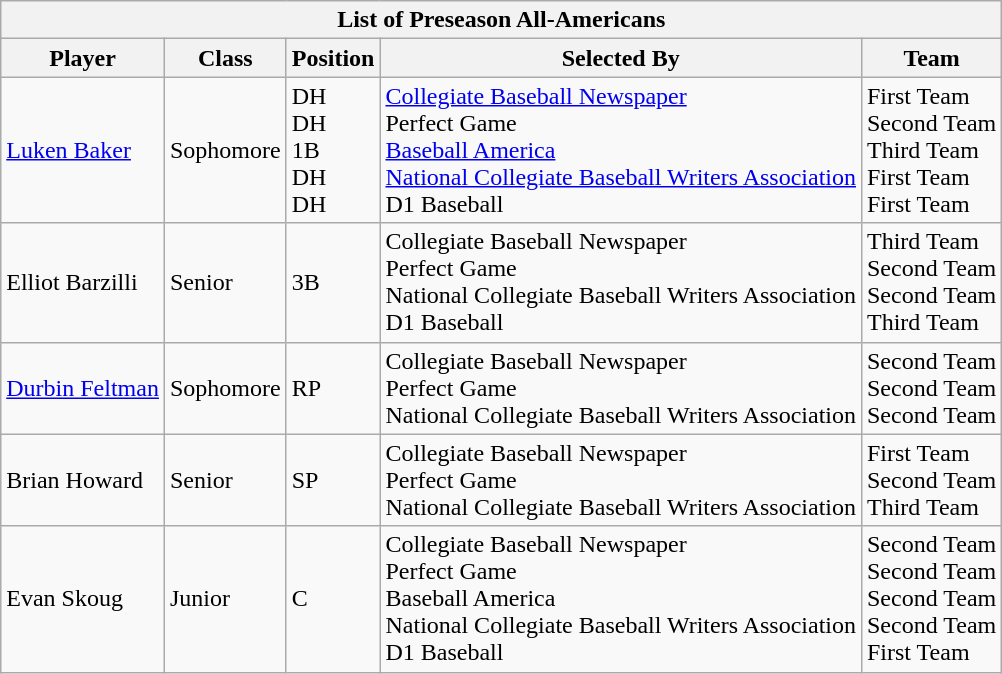<table class="wikitable collapsible">
<tr>
<th colspan="5">List of Preseason All-Americans</th>
</tr>
<tr>
<th>Player</th>
<th>Class</th>
<th>Position</th>
<th>Selected By</th>
<th>Team</th>
</tr>
<tr>
<td><a href='#'>Luken Baker</a></td>
<td>Sophomore</td>
<td>DH<br>DH<br>1B<br>DH<br>DH</td>
<td><a href='#'>Collegiate Baseball Newspaper</a><br>Perfect Game<br><a href='#'>Baseball America</a><br><a href='#'>National Collegiate Baseball Writers Association</a><br>D1 Baseball</td>
<td>First Team<br>Second Team<br>Third Team<br>First Team<br>First Team</td>
</tr>
<tr>
<td>Elliot Barzilli</td>
<td>Senior</td>
<td>3B</td>
<td>Collegiate Baseball Newspaper<br>Perfect Game<br>National Collegiate Baseball Writers Association<br>D1 Baseball</td>
<td>Third Team<br>Second Team<br>Second Team<br>Third Team</td>
</tr>
<tr>
<td><a href='#'>Durbin Feltman</a></td>
<td>Sophomore</td>
<td>RP</td>
<td>Collegiate Baseball Newspaper<br>Perfect Game<br>National Collegiate Baseball Writers Association</td>
<td>Second Team<br>Second Team<br>Second Team</td>
</tr>
<tr>
<td>Brian Howard</td>
<td>Senior</td>
<td>SP</td>
<td>Collegiate Baseball Newspaper<br>Perfect Game<br>National Collegiate Baseball Writers Association</td>
<td>First Team<br>Second Team<br>Third Team</td>
</tr>
<tr>
<td>Evan Skoug</td>
<td>Junior</td>
<td>C</td>
<td>Collegiate Baseball Newspaper<br>Perfect Game<br>Baseball America<br>National Collegiate Baseball Writers Association<br>D1 Baseball</td>
<td>Second Team<br>Second Team<br>Second Team<br>Second Team<br>First Team</td>
</tr>
</table>
